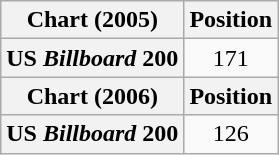<table class="wikitable plainrowheaders" style="text-align:center">
<tr>
<th scope="col">Chart (2005)</th>
<th scope="col">Position</th>
</tr>
<tr>
<th scope="row">US <em>Billboard</em> 200</th>
<td>171</td>
</tr>
<tr>
<th scope="col">Chart (2006)</th>
<th scope="col">Position</th>
</tr>
<tr>
<th scope="row">US <em>Billboard</em> 200</th>
<td>126</td>
</tr>
</table>
